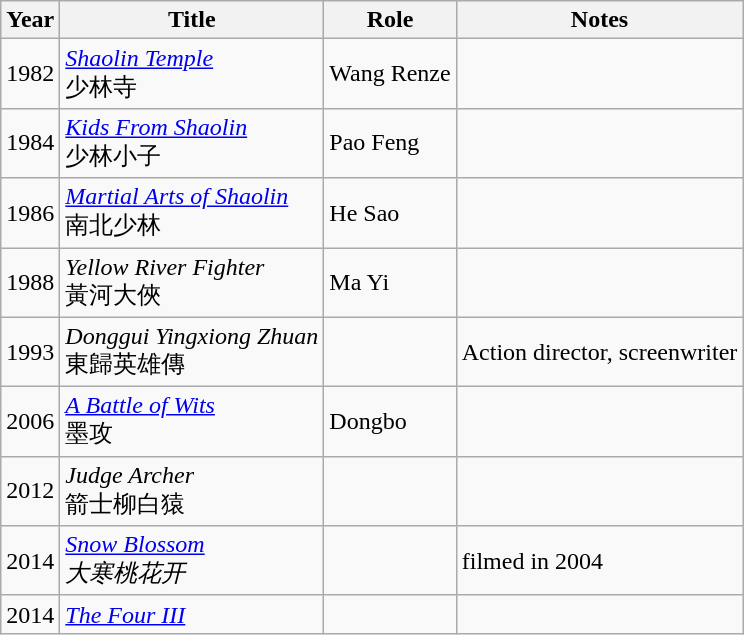<table class="wikitable">
<tr>
<th>Year</th>
<th>Title</th>
<th>Role</th>
<th>Notes</th>
</tr>
<tr>
<td>1982</td>
<td><em><a href='#'>Shaolin Temple</a></em><br>少林寺</td>
<td>Wang Renze</td>
<td></td>
</tr>
<tr>
<td>1984</td>
<td><em><a href='#'>Kids From Shaolin</a></em><br>少林小子</td>
<td>Pao Feng</td>
<td></td>
</tr>
<tr>
<td>1986</td>
<td><em><a href='#'>Martial Arts of Shaolin</a></em><br>南北少林</td>
<td>He Sao</td>
<td></td>
</tr>
<tr>
<td>1988</td>
<td><em>Yellow River Fighter</em><br>黃河大俠</td>
<td>Ma Yi</td>
<td></td>
</tr>
<tr>
<td>1993</td>
<td><em>Donggui Yingxiong Zhuan</em><br>東歸英雄傳</td>
<td></td>
<td>Action director, screenwriter</td>
</tr>
<tr>
<td>2006</td>
<td><em><a href='#'>A Battle of Wits</a></em><br>墨攻</td>
<td>Dongbo</td>
<td></td>
</tr>
<tr>
<td>2012</td>
<td><em>Judge Archer</em> <br> 箭士柳白猿</td>
<td></td>
<td></td>
</tr>
<tr>
<td>2014</td>
<td><em><a href='#'>Snow Blossom</a> <br> 大寒桃花开</em></td>
<td></td>
<td>filmed in 2004</td>
</tr>
<tr>
<td>2014</td>
<td><em><a href='#'>The Four III</a></em></td>
<td></td>
<td></td>
</tr>
</table>
